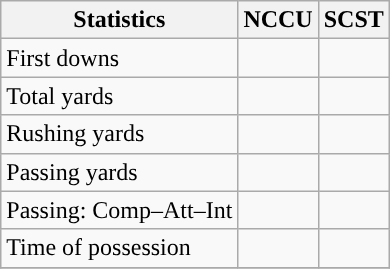<table class="wikitable" style="float: left;">
<tr>
<th>Statistics</th>
<th>NCCU</th>
<th>SCST</th>
</tr>
<tr>
<td>First downs</td>
<td></td>
<td></td>
</tr>
<tr>
<td>Total yards</td>
<td></td>
<td></td>
</tr>
<tr>
<td>Rushing yards</td>
<td></td>
<td></td>
</tr>
<tr>
<td>Passing yards</td>
<td></td>
<td></td>
</tr>
<tr>
<td>Passing: Comp–Att–Int</td>
<td></td>
<td></td>
</tr>
<tr>
<td>Time of possession</td>
<td></td>
<td></td>
</tr>
<tr>
</tr>
</table>
